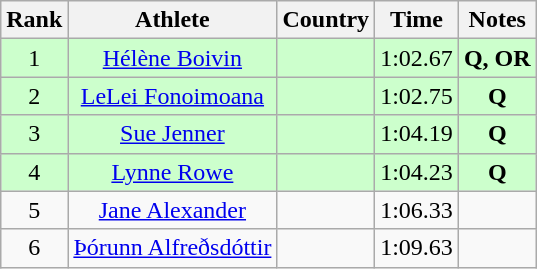<table class="wikitable sortable" style="text-align:center">
<tr>
<th>Rank</th>
<th>Athlete</th>
<th>Country</th>
<th>Time</th>
<th>Notes</th>
</tr>
<tr bgcolor=ccffcc>
<td>1</td>
<td><a href='#'>Hélène Boivin</a></td>
<td align=left></td>
<td>1:02.67</td>
<td><strong>Q, OR </strong></td>
</tr>
<tr bgcolor=ccffcc>
<td>2</td>
<td><a href='#'>LeLei Fonoimoana</a></td>
<td align=left></td>
<td>1:02.75</td>
<td><strong>Q </strong></td>
</tr>
<tr bgcolor=ccffcc>
<td>3</td>
<td><a href='#'>Sue Jenner</a></td>
<td align=left></td>
<td>1:04.19</td>
<td><strong>Q </strong></td>
</tr>
<tr bgcolor=ccffcc>
<td>4</td>
<td><a href='#'>Lynne Rowe</a></td>
<td align=left></td>
<td>1:04.23</td>
<td><strong>Q </strong></td>
</tr>
<tr>
<td>5</td>
<td><a href='#'>Jane Alexander</a></td>
<td align=left></td>
<td>1:06.33</td>
<td><strong> </strong></td>
</tr>
<tr>
<td>6</td>
<td><a href='#'>Þórunn Alfreðsdóttir</a></td>
<td align=left></td>
<td>1:09.63</td>
<td><strong> </strong></td>
</tr>
</table>
